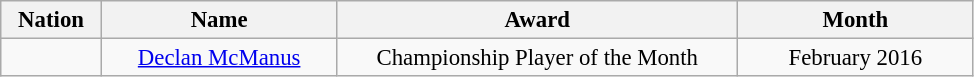<table class="wikitable" style="font-size: 95%; text-align: center;">
<tr>
<th width=60>Nation</th>
<th width=150>Name</th>
<th width=260>Award</th>
<th width=150>Month</th>
</tr>
<tr>
<td></td>
<td><a href='#'>Declan McManus</a></td>
<td>Championship Player of the Month</td>
<td>February 2016</td>
</tr>
</table>
